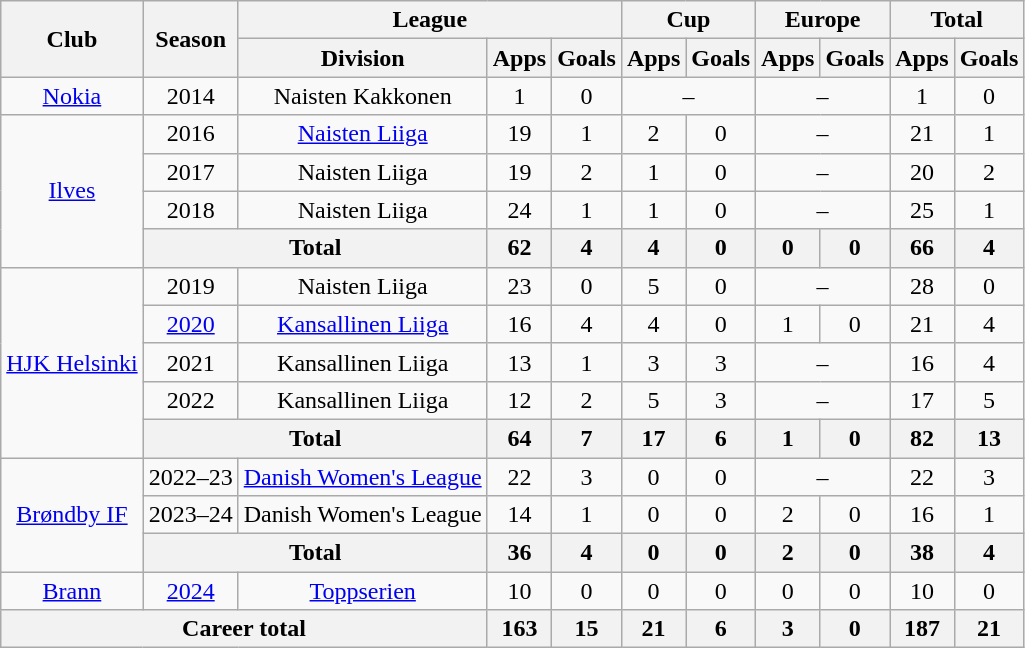<table class="wikitable" style="text-align:center">
<tr>
<th rowspan="2">Club</th>
<th rowspan="2">Season</th>
<th colspan="3">League</th>
<th colspan="2">Cup</th>
<th colspan="2">Europe</th>
<th colspan="2">Total</th>
</tr>
<tr>
<th>Division</th>
<th>Apps</th>
<th>Goals</th>
<th>Apps</th>
<th>Goals</th>
<th>Apps</th>
<th>Goals</th>
<th>Apps</th>
<th>Goals</th>
</tr>
<tr>
<td><a href='#'>Nokia</a></td>
<td>2014</td>
<td>Naisten Kakkonen</td>
<td>1</td>
<td>0</td>
<td colspan=2>–</td>
<td colspan=2>–</td>
<td>1</td>
<td>0</td>
</tr>
<tr>
<td rowspan=4><a href='#'>Ilves</a></td>
<td>2016</td>
<td><a href='#'>Naisten Liiga</a></td>
<td>19</td>
<td>1</td>
<td>2</td>
<td>0</td>
<td colspan=2>–</td>
<td>21</td>
<td>1</td>
</tr>
<tr>
<td>2017</td>
<td>Naisten Liiga</td>
<td>19</td>
<td>2</td>
<td>1</td>
<td>0</td>
<td colspan=2>–</td>
<td>20</td>
<td>2</td>
</tr>
<tr>
<td>2018</td>
<td>Naisten Liiga</td>
<td>24</td>
<td>1</td>
<td>1</td>
<td>0</td>
<td colspan=2>–</td>
<td>25</td>
<td>1</td>
</tr>
<tr>
<th colspan=2>Total</th>
<th>62</th>
<th>4</th>
<th>4</th>
<th>0</th>
<th>0</th>
<th>0</th>
<th>66</th>
<th>4</th>
</tr>
<tr>
<td rowspan=5><a href='#'>HJK Helsinki</a></td>
<td>2019</td>
<td>Naisten Liiga</td>
<td>23</td>
<td>0</td>
<td>5</td>
<td>0</td>
<td colspan=2>–</td>
<td>28</td>
<td>0</td>
</tr>
<tr>
<td><a href='#'>2020</a></td>
<td><a href='#'>Kansallinen Liiga</a></td>
<td>16</td>
<td>4</td>
<td>4</td>
<td>0</td>
<td>1</td>
<td>0</td>
<td>21</td>
<td>4</td>
</tr>
<tr>
<td>2021</td>
<td>Kansallinen Liiga</td>
<td>13</td>
<td>1</td>
<td>3</td>
<td>3</td>
<td colspan=2>–</td>
<td>16</td>
<td>4</td>
</tr>
<tr>
<td>2022</td>
<td>Kansallinen Liiga</td>
<td>12</td>
<td>2</td>
<td>5</td>
<td>3</td>
<td colspan=2>–</td>
<td>17</td>
<td>5</td>
</tr>
<tr>
<th colspan=2>Total</th>
<th>64</th>
<th>7</th>
<th>17</th>
<th>6</th>
<th>1</th>
<th>0</th>
<th>82</th>
<th>13</th>
</tr>
<tr>
<td rowspan=3><a href='#'>Brøndby IF</a></td>
<td>2022–23</td>
<td><a href='#'>Danish Women's League</a></td>
<td>22</td>
<td>3</td>
<td>0</td>
<td>0</td>
<td colspan=2>–</td>
<td>22</td>
<td>3</td>
</tr>
<tr>
<td>2023–24</td>
<td>Danish Women's League</td>
<td>14</td>
<td>1</td>
<td>0</td>
<td>0</td>
<td>2</td>
<td>0</td>
<td>16</td>
<td>1</td>
</tr>
<tr>
<th colspan=2>Total</th>
<th>36</th>
<th>4</th>
<th>0</th>
<th>0</th>
<th>2</th>
<th>0</th>
<th>38</th>
<th>4</th>
</tr>
<tr>
<td><a href='#'>Brann</a></td>
<td><a href='#'>2024</a></td>
<td><a href='#'>Toppserien</a></td>
<td>10</td>
<td>0</td>
<td>0</td>
<td>0</td>
<td>0</td>
<td>0</td>
<td>10</td>
<td>0</td>
</tr>
<tr>
<th colspan="3">Career total</th>
<th>163</th>
<th>15</th>
<th>21</th>
<th>6</th>
<th>3</th>
<th>0</th>
<th>187</th>
<th>21</th>
</tr>
</table>
